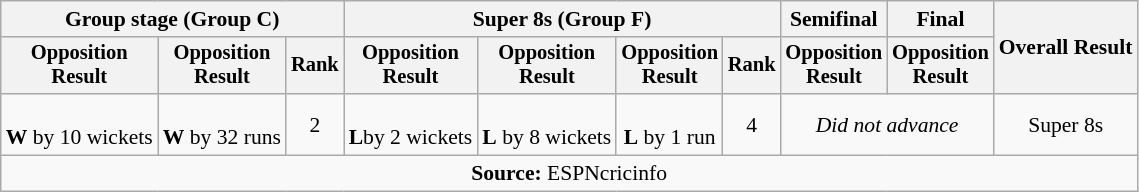<table class=wikitable style=font-size:90%;text-align:center>
<tr>
<th colspan=3>Group stage (Group C)</th>
<th colspan=4>Super 8s (Group F)</th>
<th>Semifinal</th>
<th>Final</th>
<th rowspan=2>Overall Result</th>
</tr>
<tr style=font-size:95%>
<th>Opposition<br>Result</th>
<th>Opposition<br>Result</th>
<th>Rank</th>
<th>Opposition<br>Result</th>
<th>Opposition<br>Result</th>
<th>Opposition<br>Result</th>
<th>Rank</th>
<th>Opposition<br>Result</th>
<th>Opposition<br>Result</th>
</tr>
<tr>
<td><br><strong>W</strong> by 10 wickets</td>
<td><br><strong>W</strong> by 32 runs</td>
<td>2</td>
<td><br><strong>L</strong>by 2 wickets</td>
<td><br><strong>L</strong> by 8 wickets</td>
<td><br><strong>L</strong> by 1 run</td>
<td>4</td>
<td colspan="2"><em>Did not advance</em></td>
<td>Super 8s</td>
</tr>
<tr>
<td colspan="11"><strong>Source:</strong> ESPNcricinfo</td>
</tr>
</table>
